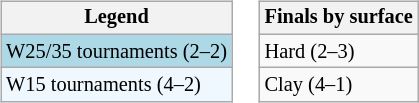<table>
<tr valign=top>
<td><br><table class="wikitable" style="font-size:85%">
<tr>
<th>Legend</th>
</tr>
<tr style="background:lightblue;">
<td>W25/35 tournaments (2–2)</td>
</tr>
<tr style="background:#f0f8ff;">
<td>W15 tournaments (4–2)</td>
</tr>
</table>
</td>
<td><br><table class="wikitable" style="font-size:85%">
<tr>
<th>Finals by surface</th>
</tr>
<tr>
<td>Hard (2–3)</td>
</tr>
<tr>
<td>Clay (4–1)</td>
</tr>
</table>
</td>
</tr>
</table>
